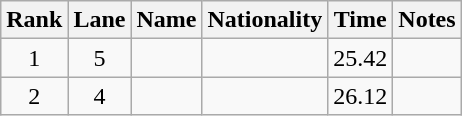<table class="wikitable sortable" style="text-align:center">
<tr>
<th>Rank</th>
<th>Lane</th>
<th>Name</th>
<th>Nationality</th>
<th>Time</th>
<th>Notes</th>
</tr>
<tr>
<td>1</td>
<td>5</td>
<td align=left></td>
<td align=left></td>
<td>25.42</td>
<td></td>
</tr>
<tr>
<td>2</td>
<td>4</td>
<td align=left></td>
<td align=left></td>
<td>26.12</td>
<td></td>
</tr>
</table>
